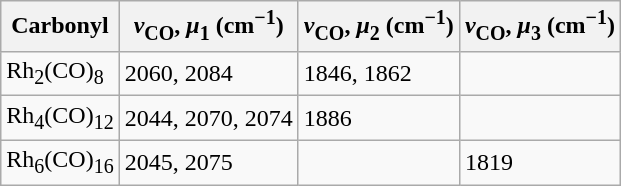<table class="wikitable">
<tr>
<th>Carbonyl</th>
<th><em>ν</em><sub>CO</sub>, <em>μ</em><sub>1</sub> (cm<sup>−1</sup>)</th>
<th><em>ν</em><sub>CO</sub>, <em>μ</em><sub>2</sub> (cm<sup>−1</sup>)</th>
<th><em>ν</em><sub>CO</sub>, <em>μ</em><sub>3</sub> (cm<sup>−1</sup>)</th>
</tr>
<tr>
<td>Rh<sub>2</sub>(CO)<sub>8</sub></td>
<td>2060, 2084</td>
<td>1846, 1862</td>
<td></td>
</tr>
<tr>
<td>Rh<sub>4</sub>(CO)<sub>12</sub></td>
<td>2044, 2070, 2074</td>
<td>1886</td>
<td></td>
</tr>
<tr>
<td>Rh<sub>6</sub>(CO)<sub>16</sub></td>
<td>2045, 2075</td>
<td></td>
<td>1819</td>
</tr>
</table>
